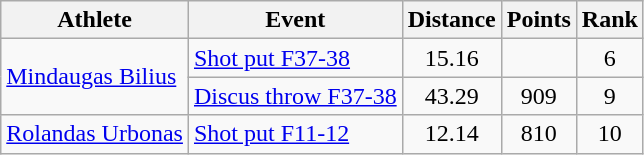<table class="wikitable">
<tr>
<th>Athlete</th>
<th>Event</th>
<th>Distance</th>
<th>Points</th>
<th>Rank</th>
</tr>
<tr align=center>
<td align=left rowspan=2><a href='#'>Mindaugas Bilius</a></td>
<td align=left><a href='#'>Shot put F37-38</a></td>
<td>15.16</td>
<td></td>
<td>6</td>
</tr>
<tr align=center>
<td align=left><a href='#'>Discus throw F37-38</a></td>
<td>43.29</td>
<td>909</td>
<td>9</td>
</tr>
<tr align=center>
<td align=left><a href='#'>Rolandas Urbonas</a></td>
<td align=left><a href='#'>Shot put F11-12</a></td>
<td>12.14</td>
<td>810</td>
<td>10</td>
</tr>
</table>
